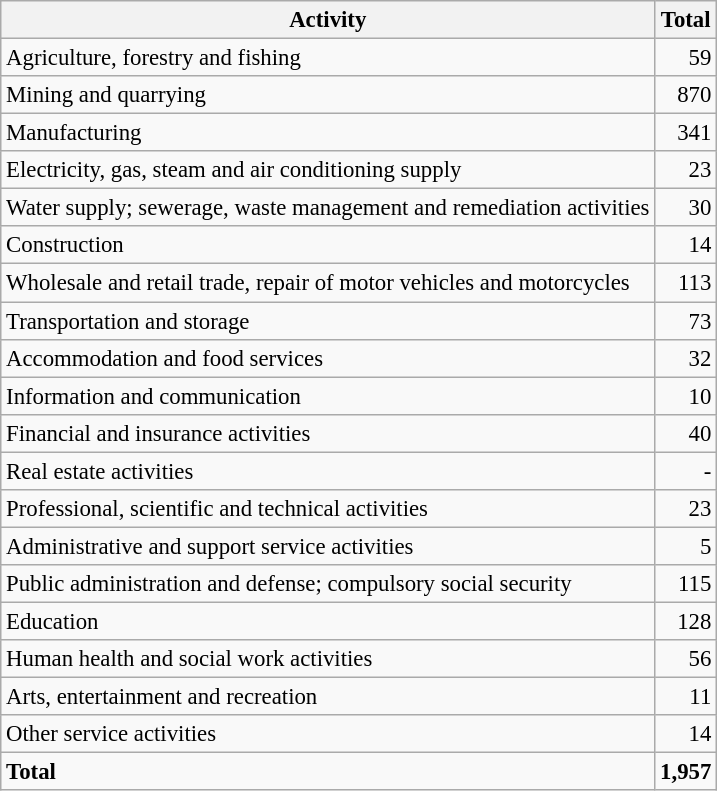<table class="wikitable sortable" style="font-size:95%;">
<tr>
<th>Activity</th>
<th>Total</th>
</tr>
<tr>
<td>Agriculture, forestry and fishing</td>
<td align="right">59</td>
</tr>
<tr>
<td>Mining and quarrying</td>
<td align="right">870</td>
</tr>
<tr>
<td>Manufacturing</td>
<td align="right">341</td>
</tr>
<tr>
<td>Electricity, gas, steam and air conditioning supply</td>
<td align="right">23</td>
</tr>
<tr>
<td>Water supply; sewerage, waste management and remediation activities</td>
<td align="right">30</td>
</tr>
<tr>
<td>Construction</td>
<td align="right">14</td>
</tr>
<tr>
<td>Wholesale and retail trade, repair of motor vehicles and motorcycles</td>
<td align="right">113</td>
</tr>
<tr>
<td>Transportation and storage</td>
<td align="right">73</td>
</tr>
<tr>
<td>Accommodation and food services</td>
<td align="right">32</td>
</tr>
<tr>
<td>Information and communication</td>
<td align="right">10</td>
</tr>
<tr>
<td>Financial and insurance activities</td>
<td align="right">40</td>
</tr>
<tr>
<td>Real estate activities</td>
<td align="right">-</td>
</tr>
<tr>
<td>Professional, scientific and technical activities</td>
<td align="right">23</td>
</tr>
<tr>
<td>Administrative and support service activities</td>
<td align="right">5</td>
</tr>
<tr>
<td>Public administration and defense; compulsory social security</td>
<td align="right">115</td>
</tr>
<tr>
<td>Education</td>
<td align="right">128</td>
</tr>
<tr>
<td>Human health and social work activities</td>
<td align="right">56</td>
</tr>
<tr>
<td>Arts, entertainment and recreation</td>
<td align="right">11</td>
</tr>
<tr>
<td>Other service activities</td>
<td align="right">14</td>
</tr>
<tr class="sortbottom">
<td><strong>Total</strong></td>
<td align="right"><strong>1,957</strong></td>
</tr>
</table>
